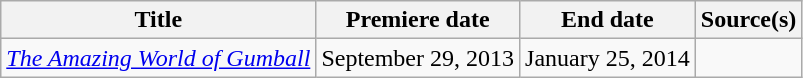<table class="wikitable sortable">
<tr>
<th>Title</th>
<th>Premiere date</th>
<th>End date</th>
<th>Source(s)</th>
</tr>
<tr>
<td><em><a href='#'>The Amazing World of Gumball</a></em></td>
<td>September 29, 2013</td>
<td>January 25, 2014</td>
<td></td>
</tr>
</table>
